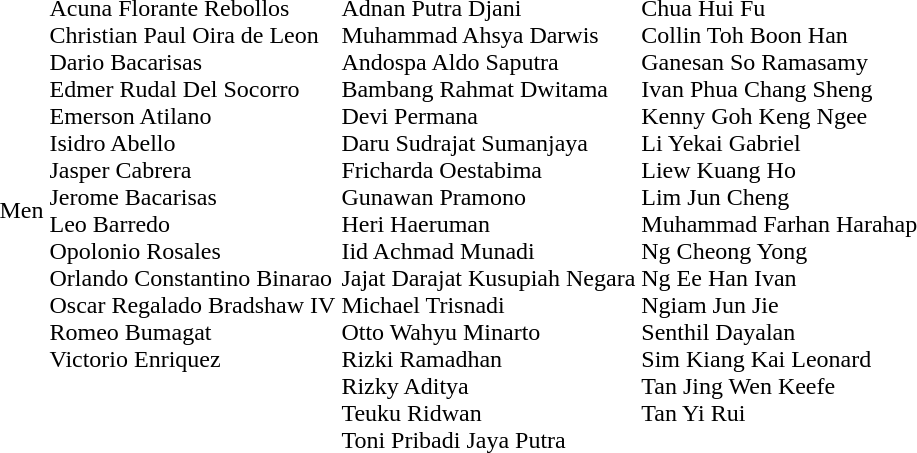<table>
<tr>
<td>Men</td>
<td valign="top"><br>Acuna Florante Rebollos<br>Christian Paul Oira de Leon<br>Dario Bacarisas<br>Edmer Rudal Del Socorro<br>Emerson Atilano<br>Isidro Abello<br>Jasper Cabrera<br>Jerome Bacarisas<br>Leo Barredo<br>Opolonio Rosales<br>Orlando Constantino Binarao<br>Oscar Regalado Bradshaw IV<br>Romeo Bumagat<br>Victorio Enriquez</td>
<td><br>Adnan Putra Djani<br>Muhammad Ahsya Darwis<br>Andospa Aldo Saputra<br>Bambang Rahmat Dwitama<br>Devi Permana<br>Daru Sudrajat Sumanjaya<br>Fricharda Oestabima<br>Gunawan Pramono<br>Heri Haeruman<br>Iid Achmad Munadi<br>Jajat Darajat Kusupiah Negara<br>Michael Trisnadi<br>Otto Wahyu Minarto<br>Rizki Ramadhan<br>Rizky Aditya<br>Teuku Ridwan<br>Toni Pribadi Jaya Putra</td>
<td valign="top"><br>Chua Hui Fu<br>Collin Toh Boon Han<br>Ganesan So Ramasamy<br>Ivan Phua Chang Sheng<br>Kenny Goh Keng Ngee<br>Li Yekai Gabriel<br>Liew Kuang Ho<br>Lim Jun Cheng<br>Muhammad Farhan Harahap<br>Ng Cheong Yong<br>Ng Ee Han Ivan<br>Ngiam Jun Jie<br>Senthil Dayalan<br>Sim Kiang Kai Leonard<br>Tan Jing Wen Keefe<br>Tan Yi Rui</td>
</tr>
</table>
